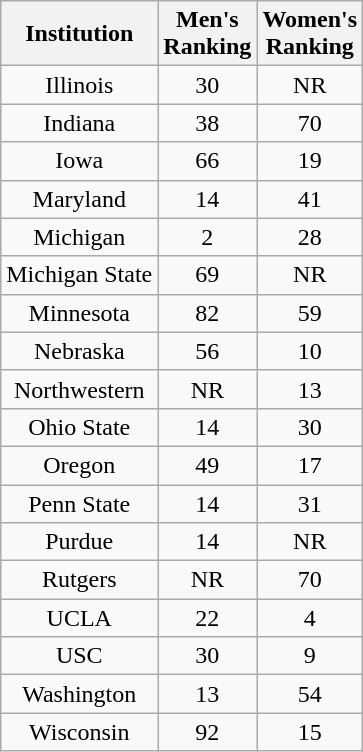<table class="wikitable sortable" style="text-align: center;">
<tr>
<th scope="col">Institution</th>
<th data-sort-type="number" scope="col">Men's<br>Ranking</th>
<th data-sort-type="number" scope="col">Women's<br>Ranking</th>
</tr>
<tr>
<td>Illinois</td>
<td>30</td>
<td data-sort-value="9999">NR</td>
</tr>
<tr>
<td>Indiana</td>
<td>38</td>
<td>70</td>
</tr>
<tr>
<td>Iowa</td>
<td>66</td>
<td>19</td>
</tr>
<tr>
<td>Maryland</td>
<td>14</td>
<td>41</td>
</tr>
<tr>
<td>Michigan</td>
<td>2</td>
<td>28</td>
</tr>
<tr>
<td>Michigan State</td>
<td>69</td>
<td data-sort-value="9999">NR</td>
</tr>
<tr>
<td>Minnesota</td>
<td>82</td>
<td>59</td>
</tr>
<tr>
<td>Nebraska</td>
<td>56</td>
<td>10</td>
</tr>
<tr>
<td>Northwestern</td>
<td data-sort-value="9999">NR</td>
<td>13</td>
</tr>
<tr>
<td>Ohio State</td>
<td>14</td>
<td>30</td>
</tr>
<tr>
<td>Oregon</td>
<td>49</td>
<td>17</td>
</tr>
<tr>
<td>Penn State</td>
<td>14</td>
<td>31</td>
</tr>
<tr>
<td>Purdue</td>
<td>14</td>
<td data-sort-value="9999">NR</td>
</tr>
<tr>
<td>Rutgers</td>
<td data-sort-value="9999">NR</td>
<td>70</td>
</tr>
<tr>
<td>UCLA</td>
<td>22</td>
<td>4</td>
</tr>
<tr>
<td>USC</td>
<td>30</td>
<td>9</td>
</tr>
<tr>
<td>Washington</td>
<td>13</td>
<td>54</td>
</tr>
<tr>
<td>Wisconsin</td>
<td>92</td>
<td>15</td>
</tr>
</table>
